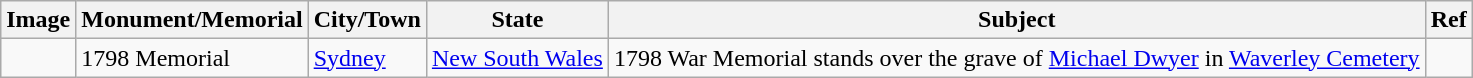<table class="wikitable">
<tr>
<th>Image<br></th>
<th>Monument/Memorial</th>
<th>City/Town</th>
<th>State</th>
<th>Subject</th>
<th>Ref<br></th>
</tr>
<tr>
<td></td>
<td>1798 Memorial</td>
<td><a href='#'>Sydney</a></td>
<td><a href='#'>New South Wales</a></td>
<td>1798 War Memorial stands over the grave of <a href='#'>Michael Dwyer</a> in <a href='#'>Waverley Cemetery</a></td>
<td></td>
</tr>
</table>
